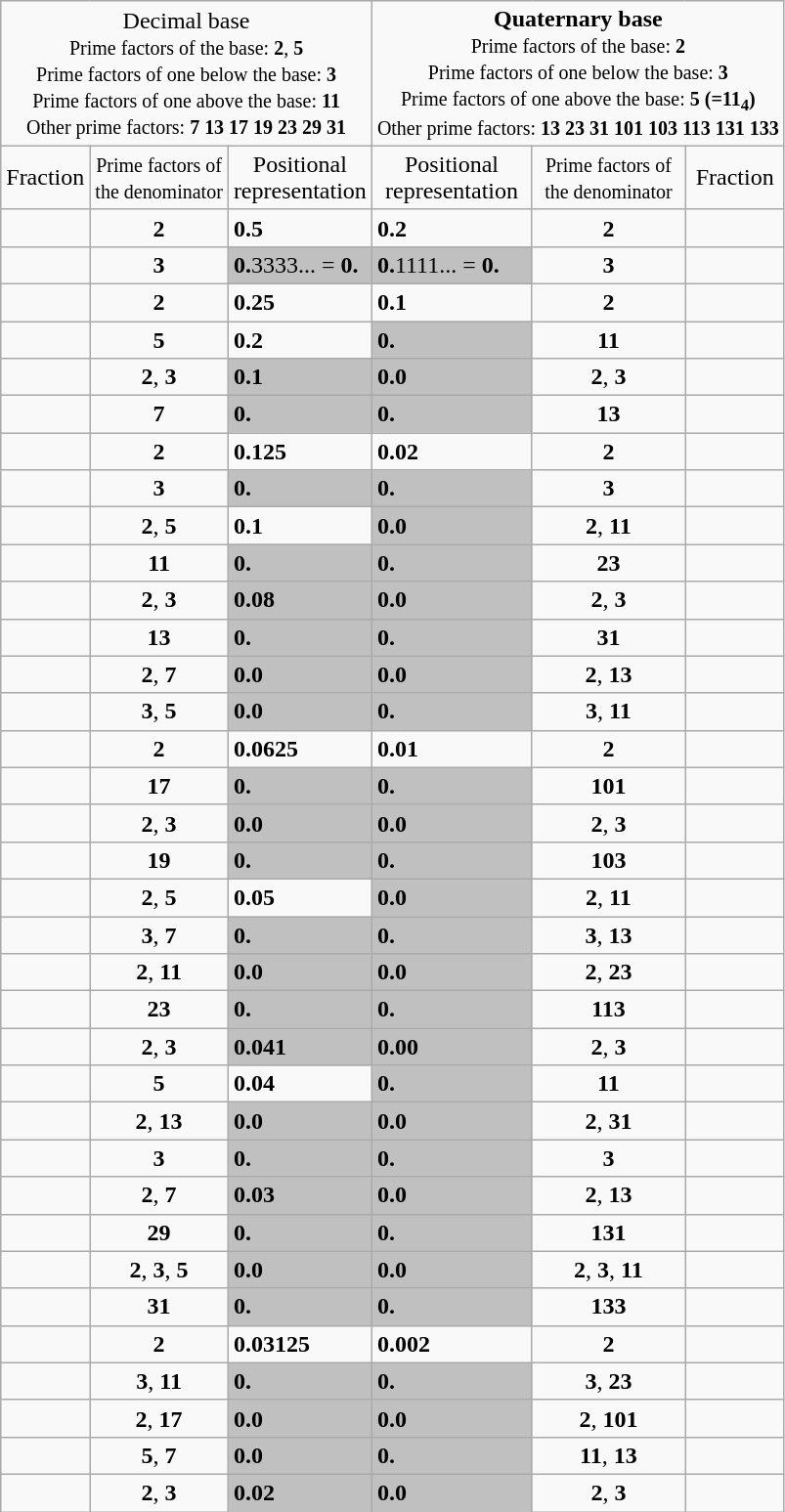<table class="wikitable">
<tr>
<td colspan="3" align="center">Decimal base<br><small>Prime factors of the base: <span><strong>2</strong></span>, <span><strong>5</strong></span></small><br><small>Prime factors of one below the base: <span><strong>3</strong></span></small><br><small>Prime factors of one above the base: <span><strong>11</strong></span></small><br><small>Other prime factors: <span><strong>7 13 17 19 23 29 31</strong></span></small></td>
<td colspan="3" align="center"><strong>Quaternary base</strong><br><small>Prime factors of the base: <span><strong>2</strong></span></small><br><small>Prime factors of one below the base: <span><strong>3</strong></span></small><br><small>Prime factors of one above the base: <span><strong>5 (=11<sub>4</sub>)</strong></span></small><br><small>Other prime factors: <span><strong>13 23 31 101 103 113 131 133</strong></span></small></td>
</tr>
<tr>
<td align="center">Fraction</td>
<td align="center"><small>Prime factors of<br>the denominator</small></td>
<td align="center">Positional<br>representation</td>
<td align="center">Positional<br>representation</td>
<td align="center"><small>Prime factors of<br>the denominator</small></td>
<td align="center">Fraction</td>
</tr>
<tr>
<td align="center"></td>
<td align="center"><span><strong>2</strong></span></td>
<td><strong>0.5</strong></td>
<td><strong>0.2</strong></td>
<td align="center"><span><strong>2</strong></span></td>
<td align="center"></td>
</tr>
<tr>
<td align="center"></td>
<td align="center"><span><strong>3</strong></span></td>
<td bgcolor=#c0c0c0><strong>0.</strong>3333... = <strong>0.</strong></td>
<td bgcolor=#c0c0c0><strong>0.</strong>1111... = <strong>0.</strong></td>
<td align="center"><span><strong>3</strong></span></td>
<td align="center"></td>
</tr>
<tr>
<td align="center"></td>
<td align="center"><span><strong>2</strong></span></td>
<td><strong>0.25</strong></td>
<td><strong>0.1</strong></td>
<td align="center"><span><strong>2</strong></span></td>
<td align="center"></td>
</tr>
<tr>
<td align="center"></td>
<td align="center"><span><strong>5</strong></span></td>
<td><strong>0.2</strong></td>
<td bgcolor=#c0c0c0><strong>0.</strong></td>
<td align="center"><span><strong>11</strong></span></td>
<td align="center"></td>
</tr>
<tr>
<td align="center"></td>
<td align="center"><span><strong>2</strong></span>, <span><strong>3</strong></span></td>
<td bgcolor=#c0c0c0><strong>0.1</strong></td>
<td bgcolor=#c0c0c0><strong>0.0</strong></td>
<td align="center"><span><strong>2</strong></span>, <span><strong>3</strong></span></td>
<td align="center"></td>
</tr>
<tr>
<td align="center"></td>
<td align="center"><span><strong>7</strong></span></td>
<td bgcolor=#c0c0c0><strong>0.</strong></td>
<td bgcolor=#c0c0c0><strong>0.</strong></td>
<td align="center"><span><strong>13</strong></span></td>
<td align="center"></td>
</tr>
<tr>
<td align="center"></td>
<td align="center"><span><strong>2</strong></span></td>
<td><strong>0.125</strong></td>
<td><strong>0.02</strong></td>
<td align="center"><span><strong>2</strong></span></td>
<td align="center"></td>
</tr>
<tr>
<td align="center"></td>
<td align="center"><span><strong>3</strong></span></td>
<td bgcolor=#c0c0c0><strong>0.</strong></td>
<td bgcolor=#c0c0c0><strong>0.</strong></td>
<td align="center"><span><strong>3</strong></span></td>
<td align="center"></td>
</tr>
<tr>
<td align="center"></td>
<td align="center"><span><strong>2</strong></span>, <span><strong>5</strong></span></td>
<td><strong>0.1</strong></td>
<td bgcolor=#c0c0c0><strong>0.0</strong></td>
<td align="center"><span><strong>2</strong></span>, <span><strong>11</strong></span></td>
<td align="center"></td>
</tr>
<tr>
<td align="center"></td>
<td align="center"><span><strong>11</strong></span></td>
<td bgcolor=#c0c0c0><strong>0.</strong></td>
<td bgcolor=#c0c0c0><strong>0.</strong></td>
<td align="center"><span><strong>23</strong></span></td>
<td align="center"></td>
</tr>
<tr>
<td align="center"></td>
<td align="center"><span><strong>2</strong></span>, <span><strong>3</strong></span></td>
<td bgcolor=#c0c0c0><strong>0.08</strong></td>
<td bgcolor=#c0c0c0><strong>0.0</strong></td>
<td align="center"><span><strong>2</strong></span>, <span><strong>3</strong></span></td>
<td align="center"></td>
</tr>
<tr>
<td align="center"></td>
<td align="center"><span><strong>13</strong></span></td>
<td bgcolor=#c0c0c0><strong>0.</strong></td>
<td bgcolor=#c0c0c0><strong>0.</strong></td>
<td align="center"><span><strong>31</strong></span></td>
<td align="center"></td>
</tr>
<tr>
<td align="center"></td>
<td align="center"><span><strong>2</strong></span>, <span><strong>7</strong></span></td>
<td bgcolor=#c0c0c0><strong>0.0</strong></td>
<td bgcolor=#c0c0c0><strong>0.0</strong></td>
<td align="center"><span><strong>2</strong></span>, <span><strong>13</strong></span></td>
<td align="center"></td>
</tr>
<tr>
<td align="center"></td>
<td align="center"><span><strong>3</strong></span>, <span><strong>5</strong></span></td>
<td bgcolor=#c0c0c0><strong>0.0</strong></td>
<td bgcolor=#c0c0c0><strong>0.</strong></td>
<td align="center"><span><strong>3</strong></span>, <span><strong>11</strong></span></td>
<td align="center"></td>
</tr>
<tr>
<td align="center"></td>
<td align="center"><span><strong>2</strong></span></td>
<td><strong>0.0625</strong></td>
<td><strong>0.01</strong></td>
<td align="center"><span><strong>2</strong></span></td>
<td align="center"></td>
</tr>
<tr>
<td align="center"></td>
<td align="center"><span><strong>17</strong></span></td>
<td bgcolor=#c0c0c0><strong>0.</strong></td>
<td bgcolor=#c0c0c0><strong>0.</strong></td>
<td align="center"><span><strong>101</strong></span></td>
<td align="center"></td>
</tr>
<tr>
<td align="center"></td>
<td align="center"><span><strong>2</strong></span>, <span><strong>3</strong></span></td>
<td bgcolor=#c0c0c0><strong>0.0</strong></td>
<td bgcolor=#c0c0c0><strong>0.0</strong></td>
<td align="center"><span><strong>2</strong></span>, <span><strong>3</strong></span></td>
<td align="center"></td>
</tr>
<tr>
<td align="center"></td>
<td align="center"><span><strong>19</strong></span></td>
<td bgcolor=#c0c0c0><strong>0.</strong></td>
<td bgcolor=#c0c0c0><strong>0.</strong></td>
<td align="center"><span><strong>103</strong></span></td>
<td align="center"></td>
</tr>
<tr>
<td align="center"></td>
<td align="center"><span><strong>2</strong></span>, <span><strong>5</strong></span></td>
<td><strong>0.05</strong></td>
<td bgcolor=#c0c0c0><strong>0.0</strong></td>
<td align="center"><span><strong>2</strong></span>, <span><strong>11</strong></span></td>
<td align="center"></td>
</tr>
<tr>
<td align="center"></td>
<td align="center"><span><strong>3</strong></span>, <span><strong>7</strong></span></td>
<td bgcolor=#c0c0c0><strong>0.</strong></td>
<td bgcolor=#c0c0c0><strong>0.</strong></td>
<td align="center"><span><strong>3</strong></span>, <span><strong>13</strong></span></td>
<td align="center"></td>
</tr>
<tr>
<td align="center"></td>
<td align="center"><span><strong>2</strong></span>, <span><strong>11</strong></span></td>
<td bgcolor=#c0c0c0><strong>0.0</strong></td>
<td bgcolor=#c0c0c0><strong>0.0</strong></td>
<td align="center"><span><strong>2</strong></span>, <span><strong>23</strong></span></td>
<td align="center"></td>
</tr>
<tr>
<td align="center"></td>
<td align="center"><span><strong>23</strong></span></td>
<td bgcolor=#c0c0c0><strong>0.</strong></td>
<td bgcolor=#c0c0c0><strong>0.</strong></td>
<td align="center"><span><strong>113</strong></span></td>
<td align="center"></td>
</tr>
<tr>
<td align="center"></td>
<td align="center"><span><strong>2</strong></span>, <span><strong>3</strong></span></td>
<td bgcolor=#c0c0c0><strong>0.041</strong></td>
<td bgcolor=#c0c0c0><strong>0.00</strong></td>
<td align="center"><span><strong>2</strong></span>, <span><strong>3</strong></span></td>
<td align="center"></td>
</tr>
<tr>
<td align="center"></td>
<td align="center"><span><strong>5</strong></span></td>
<td><strong>0.04</strong></td>
<td bgcolor=#c0c0c0><strong>0.</strong></td>
<td align="center"><span><strong>11</strong></span></td>
<td align="center"></td>
</tr>
<tr>
<td align="center"></td>
<td align="center"><span><strong>2</strong></span>, <span><strong>13</strong></span></td>
<td bgcolor=#c0c0c0><strong>0.0</strong></td>
<td bgcolor=#c0c0c0><strong>0.0</strong></td>
<td align="center"><span><strong>2</strong></span>, <span><strong>31</strong></span></td>
<td align="center"></td>
</tr>
<tr>
<td align="center"></td>
<td align="center"><span><strong>3</strong></span></td>
<td bgcolor=#c0c0c0><strong>0.</strong></td>
<td bgcolor=#c0c0c0><strong>0.</strong></td>
<td align="center"><span><strong>3</strong></span></td>
<td align="center"></td>
</tr>
<tr>
<td align="center"></td>
<td align="center"><span><strong>2</strong></span>, <span><strong>7</strong></span></td>
<td bgcolor=#c0c0c0><strong>0.03</strong></td>
<td bgcolor=#c0c0c0><strong>0.0</strong></td>
<td align="center"><span><strong>2</strong></span>, <span><strong>13</strong></span></td>
<td align="center"></td>
</tr>
<tr>
<td align="center"></td>
<td align="center"><span><strong>29</strong></span></td>
<td bgcolor=#c0c0c0><strong>0.</strong></td>
<td bgcolor=#c0c0c0><strong>0.</strong></td>
<td align="center"><span><strong>131</strong></span></td>
<td align="center"></td>
</tr>
<tr>
<td align="center"></td>
<td align="center"><span><strong>2</strong></span>, <span><strong>3</strong></span>, <span><strong>5</strong></span></td>
<td bgcolor=#c0c0c0><strong>0.0</strong></td>
<td bgcolor=#c0c0c0><strong>0.0</strong></td>
<td align="center"><span><strong>2</strong></span>, <span><strong>3</strong></span>, <span><strong>11</strong></span></td>
<td align="center"></td>
</tr>
<tr>
<td align="center"></td>
<td align="center"><span><strong>31</strong></span></td>
<td bgcolor=#c0c0c0><strong>0.</strong></td>
<td bgcolor=#c0c0c0><strong>0.</strong></td>
<td align="center"><span><strong>133</strong></span></td>
<td align="center"></td>
</tr>
<tr>
<td align="center"></td>
<td align="center"><span><strong>2</strong></span></td>
<td><strong>0.03125</strong></td>
<td><strong>0.002</strong></td>
<td align="center"><span><strong>2</strong></span></td>
<td align="center"></td>
</tr>
<tr>
<td align="center"></td>
<td align="center"><span><strong>3</strong></span>, <span><strong>11</strong></span></td>
<td bgcolor=#c0c0c0><strong>0.</strong></td>
<td bgcolor=#c0c0c0><strong>0.</strong></td>
<td align="center"><span><strong>3</strong></span>, <span><strong>23</strong></span></td>
<td align="center"></td>
</tr>
<tr>
<td align="center"></td>
<td align="center"><span><strong>2</strong></span>, <span><strong>17</strong></span></td>
<td bgcolor=#c0c0c0><strong>0.0</strong></td>
<td bgcolor=#c0c0c0><strong>0.0</strong></td>
<td align="center"><span><strong>2</strong></span>, <span><strong>101</strong></span></td>
<td align="center"></td>
</tr>
<tr>
<td align="center"></td>
<td align="center"><span><strong>5</strong></span>, <span><strong>7</strong></span></td>
<td bgcolor=#c0c0c0><strong>0.0</strong></td>
<td bgcolor=#c0c0c0><strong>0.</strong></td>
<td align="center"><span><strong>11</strong></span>, <span><strong>13</strong></span></td>
<td align="center"></td>
</tr>
<tr>
<td align="center"></td>
<td align="center"><span><strong>2</strong></span>, <span><strong>3</strong></span></td>
<td bgcolor=#c0c0c0><strong>0.02</strong></td>
<td bgcolor=#c0c0c0><strong>0.0</strong></td>
<td align="center"><span><strong>2</strong></span>, <span><strong>3</strong></span></td>
<td align="center"></td>
</tr>
</table>
